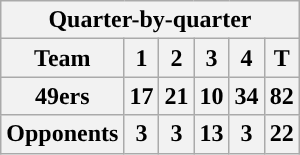<table class="wikitable" style="text-align:center">
<tr>
<th colspan="6">Quarter-by-quarter</th>
</tr>
<tr>
<th>Team</th>
<th>1</th>
<th>2</th>
<th>3</th>
<th>4</th>
<th>T</th>
</tr>
<tr>
<th>49ers</th>
<th>17</th>
<th>21</th>
<th>10</th>
<th>34</th>
<th>82</th>
</tr>
<tr>
<th>Opponents</th>
<th>3</th>
<th>3</th>
<th>13</th>
<th>3</th>
<th>22</th>
</tr>
</table>
